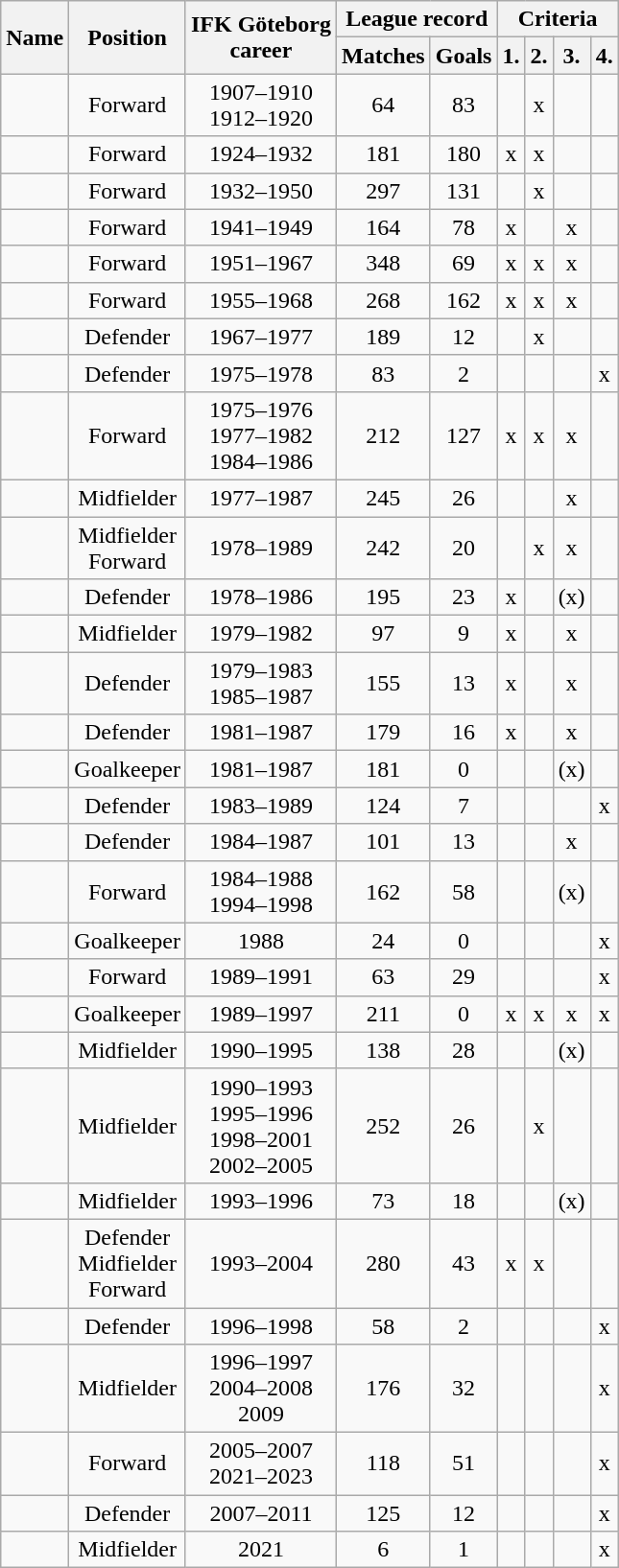<table class="wikitable sortable" style="text-align:center">
<tr>
<th scope="col" rowspan="2">Name</th>
<th scope="col" rowspan="2">Position</th>
<th scope="col" rowspan="2">IFK Göteborg<br>career</th>
<th scope="col" colspan="2">League record<br></th>
<th scope="col" colspan="4">Criteria</th>
</tr>
<tr>
<th>Matches</th>
<th>Goals</th>
<th>1.</th>
<th>2.</th>
<th>3.</th>
<th>4.</th>
</tr>
<tr>
<td align="left"></td>
<td>Forward</td>
<td>1907–1910<br>1912–1920</td>
<td>64</td>
<td>83<br></td>
<td></td>
<td>x</td>
<td></td>
<td></td>
</tr>
<tr>
<td align="left"></td>
<td>Forward</td>
<td>1924–1932</td>
<td>181</td>
<td>180<br></td>
<td>x</td>
<td>x</td>
<td></td>
<td></td>
</tr>
<tr>
<td align="left"></td>
<td>Forward</td>
<td>1932–1950</td>
<td>297</td>
<td>131<br></td>
<td></td>
<td>x</td>
<td></td>
<td></td>
</tr>
<tr>
<td align="left"></td>
<td>Forward</td>
<td>1941–1949</td>
<td>164</td>
<td>78<br></td>
<td>x</td>
<td></td>
<td>x</td>
<td></td>
</tr>
<tr>
<td align="left"></td>
<td>Forward</td>
<td>1951–1967</td>
<td>348</td>
<td>69<br></td>
<td>x</td>
<td>x</td>
<td>x</td>
<td></td>
</tr>
<tr>
<td align="left"></td>
<td>Forward</td>
<td>1955–1968</td>
<td>268</td>
<td>162<br></td>
<td>x</td>
<td>x</td>
<td>x</td>
<td></td>
</tr>
<tr>
<td align="left"></td>
<td>Defender</td>
<td>1967–1977</td>
<td>189</td>
<td>12<br></td>
<td></td>
<td>x</td>
<td></td>
<td></td>
</tr>
<tr>
<td align="left"></td>
<td>Defender</td>
<td>1975–1978</td>
<td>83</td>
<td>2</td>
<td><br></td>
<td></td>
<td></td>
<td>x</td>
</tr>
<tr>
<td align="left"></td>
<td>Forward</td>
<td>1975–1976<br>1977–1982<br>1984–1986</td>
<td>212</td>
<td>127<br></td>
<td>x</td>
<td>x</td>
<td>x</td>
<td></td>
</tr>
<tr>
<td align="left"></td>
<td>Midfielder</td>
<td>1977–1987</td>
<td>245</td>
<td>26<br></td>
<td></td>
<td></td>
<td>x</td>
<td></td>
</tr>
<tr>
<td align="left"></td>
<td>Midfielder<br>Forward</td>
<td>1978–1989</td>
<td>242</td>
<td>20<br></td>
<td></td>
<td>x</td>
<td>x</td>
<td></td>
</tr>
<tr>
<td align="left"></td>
<td>Defender</td>
<td>1978–1986</td>
<td>195</td>
<td>23<br></td>
<td>x</td>
<td></td>
<td>(x)</td>
<td></td>
</tr>
<tr>
<td align="left"></td>
<td>Midfielder</td>
<td>1979–1982</td>
<td>97</td>
<td>9<br></td>
<td>x</td>
<td></td>
<td>x</td>
<td></td>
</tr>
<tr>
<td align="left"></td>
<td>Defender</td>
<td>1979–1983<br>1985–1987</td>
<td>155</td>
<td>13<br></td>
<td>x</td>
<td></td>
<td>x</td>
<td></td>
</tr>
<tr>
<td align="left"></td>
<td>Defender</td>
<td>1981–1987</td>
<td>179</td>
<td>16<br></td>
<td>x</td>
<td></td>
<td>x</td>
<td></td>
</tr>
<tr>
<td align="left"></td>
<td>Goalkeeper</td>
<td>1981–1987</td>
<td>181</td>
<td>0<br></td>
<td></td>
<td></td>
<td>(x)</td>
<td></td>
</tr>
<tr>
<td align="left"></td>
<td>Defender</td>
<td>1983–1989</td>
<td>124</td>
<td>7<br></td>
<td></td>
<td></td>
<td></td>
<td>x</td>
</tr>
<tr>
<td align="left"></td>
<td>Defender</td>
<td>1984–1987</td>
<td>101</td>
<td>13<br></td>
<td></td>
<td></td>
<td>x</td>
<td></td>
</tr>
<tr>
<td align="left"></td>
<td>Forward</td>
<td>1984–1988<br>1994–1998</td>
<td>162</td>
<td>58<br></td>
<td></td>
<td></td>
<td>(x)</td>
<td></td>
</tr>
<tr>
<td align="left"></td>
<td>Goalkeeper</td>
<td>1988</td>
<td>24</td>
<td>0<br></td>
<td></td>
<td></td>
<td></td>
<td>x</td>
</tr>
<tr>
<td align="left"></td>
<td>Forward</td>
<td>1989–1991</td>
<td>63</td>
<td>29<br></td>
<td></td>
<td></td>
<td></td>
<td>x</td>
</tr>
<tr>
<td align="left"></td>
<td>Goalkeeper</td>
<td>1989–1997</td>
<td>211</td>
<td>0<br></td>
<td>x</td>
<td>x</td>
<td>x</td>
<td>x</td>
</tr>
<tr>
<td align="left"></td>
<td>Midfielder</td>
<td>1990–1995</td>
<td>138</td>
<td>28<br></td>
<td></td>
<td></td>
<td>(x)</td>
<td></td>
</tr>
<tr>
<td align="left"></td>
<td>Midfielder</td>
<td>1990–1993<br>1995–1996<br>1998–2001<br>2002–2005</td>
<td>252</td>
<td>26<br></td>
<td></td>
<td>x</td>
<td></td>
<td></td>
</tr>
<tr>
<td align="left"></td>
<td>Midfielder</td>
<td>1993–1996</td>
<td>73</td>
<td>18<br></td>
<td></td>
<td></td>
<td>(x)</td>
<td></td>
</tr>
<tr>
<td align="left"></td>
<td>Defender<br>Midfielder<br>Forward</td>
<td>1993–2004</td>
<td>280</td>
<td>43<br></td>
<td>x</td>
<td>x</td>
<td></td>
<td></td>
</tr>
<tr>
<td align="left"></td>
<td>Defender</td>
<td>1996–1998</td>
<td>58</td>
<td>2<br></td>
<td></td>
<td></td>
<td></td>
<td>x</td>
</tr>
<tr>
<td align="left"></td>
<td>Midfielder</td>
<td>1996–1997<br>2004–2008<br>2009</td>
<td>176</td>
<td>32<br></td>
<td></td>
<td></td>
<td></td>
<td>x</td>
</tr>
<tr>
<td align="left"></td>
<td>Forward</td>
<td>2005–2007<br>2021–2023</td>
<td>118</td>
<td>51<br></td>
<td></td>
<td></td>
<td></td>
<td>x</td>
</tr>
<tr>
<td align="left"></td>
<td>Defender</td>
<td>2007–2011</td>
<td>125</td>
<td>12<br></td>
<td></td>
<td></td>
<td></td>
<td>x</td>
</tr>
<tr>
<td align="left"></td>
<td>Midfielder</td>
<td>2021</td>
<td>6</td>
<td>1<br></td>
<td></td>
<td></td>
<td></td>
<td>x</td>
</tr>
</table>
